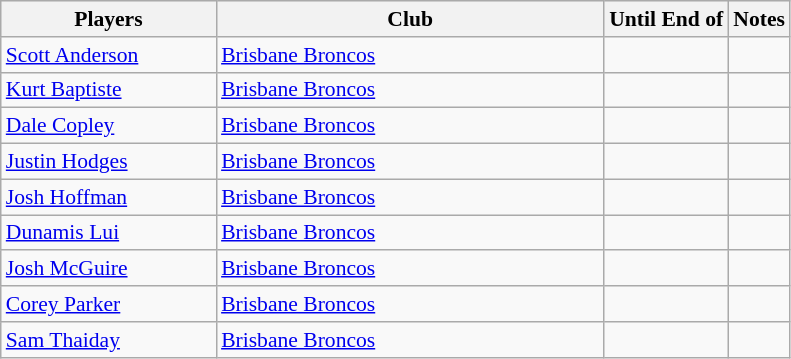<table class="wikitable" style="font-size:90%">
<tr bgcolor="#efefef">
<th style="width:9.5em">Players</th>
<th style="width:17.5em">Club</th>
<th>Until End of</th>
<th>Notes</th>
</tr>
<tr>
<td><a href='#'>Scott Anderson</a></td>
<td> <a href='#'>Brisbane Broncos</a></td>
<td></td>
<td></td>
</tr>
<tr>
<td><a href='#'>Kurt Baptiste</a></td>
<td> <a href='#'>Brisbane Broncos</a></td>
<td></td>
<td></td>
</tr>
<tr>
<td><a href='#'>Dale Copley</a></td>
<td> <a href='#'>Brisbane Broncos</a></td>
<td></td>
<td></td>
</tr>
<tr>
<td><a href='#'>Justin Hodges</a></td>
<td> <a href='#'>Brisbane Broncos</a></td>
<td></td>
<td></td>
</tr>
<tr>
<td><a href='#'>Josh Hoffman</a></td>
<td> <a href='#'>Brisbane Broncos</a></td>
<td></td>
<td></td>
</tr>
<tr>
<td><a href='#'>Dunamis Lui</a></td>
<td> <a href='#'>Brisbane Broncos</a></td>
<td></td>
<td></td>
</tr>
<tr>
<td><a href='#'>Josh McGuire</a></td>
<td> <a href='#'>Brisbane Broncos</a></td>
<td></td>
<td></td>
</tr>
<tr>
<td><a href='#'>Corey Parker</a></td>
<td> <a href='#'>Brisbane Broncos</a></td>
<td></td>
<td></td>
</tr>
<tr>
<td><a href='#'>Sam Thaiday</a></td>
<td> <a href='#'>Brisbane Broncos</a></td>
<td></td>
<td></td>
</tr>
</table>
